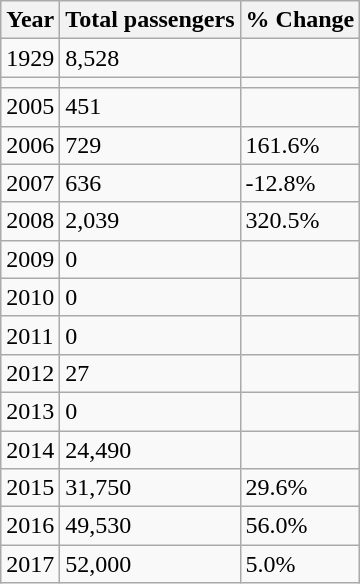<table class="wikitable">
<tr>
<th>Year</th>
<th>Total passengers</th>
<th>% Change</th>
</tr>
<tr>
<td>1929</td>
<td>8,528</td>
<td></td>
</tr>
<tr>
<td></td>
<td></td>
<td></td>
</tr>
<tr>
<td>2005</td>
<td>451</td>
<td></td>
</tr>
<tr>
<td>2006</td>
<td>729</td>
<td> 161.6%</td>
</tr>
<tr>
<td>2007</td>
<td>636</td>
<td> -12.8%</td>
</tr>
<tr>
<td>2008</td>
<td>2,039</td>
<td> 320.5%</td>
</tr>
<tr>
<td>2009</td>
<td>0</td>
<td></td>
</tr>
<tr>
<td>2010</td>
<td>0</td>
<td></td>
</tr>
<tr>
<td>2011</td>
<td>0</td>
<td></td>
</tr>
<tr>
<td>2012</td>
<td>27</td>
<td></td>
</tr>
<tr>
<td>2013</td>
<td>0</td>
<td></td>
</tr>
<tr>
<td>2014</td>
<td>24,490</td>
<td></td>
</tr>
<tr>
<td>2015</td>
<td>31,750</td>
<td> 29.6%</td>
</tr>
<tr>
<td>2016</td>
<td>49,530</td>
<td> 56.0%</td>
</tr>
<tr>
<td>2017</td>
<td>52,000</td>
<td> 5.0%</td>
</tr>
</table>
